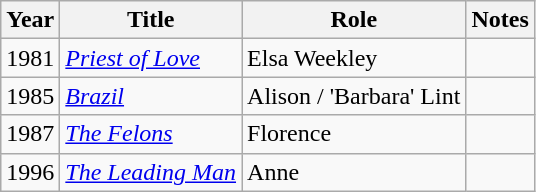<table class="wikitable sortable">
<tr>
<th>Year</th>
<th>Title</th>
<th>Role</th>
<th>Notes</th>
</tr>
<tr>
<td>1981</td>
<td><em><a href='#'>Priest of Love</a></em></td>
<td>Elsa Weekley</td>
<td></td>
</tr>
<tr>
<td>1985</td>
<td><a href='#'><em>Brazil</em></a></td>
<td>Alison / 'Barbara' Lint</td>
<td></td>
</tr>
<tr>
<td>1987</td>
<td><em><a href='#'>The Felons</a></em></td>
<td>Florence</td>
<td></td>
</tr>
<tr>
<td>1996</td>
<td><em><a href='#'>The Leading Man</a></em></td>
<td>Anne</td>
<td></td>
</tr>
</table>
